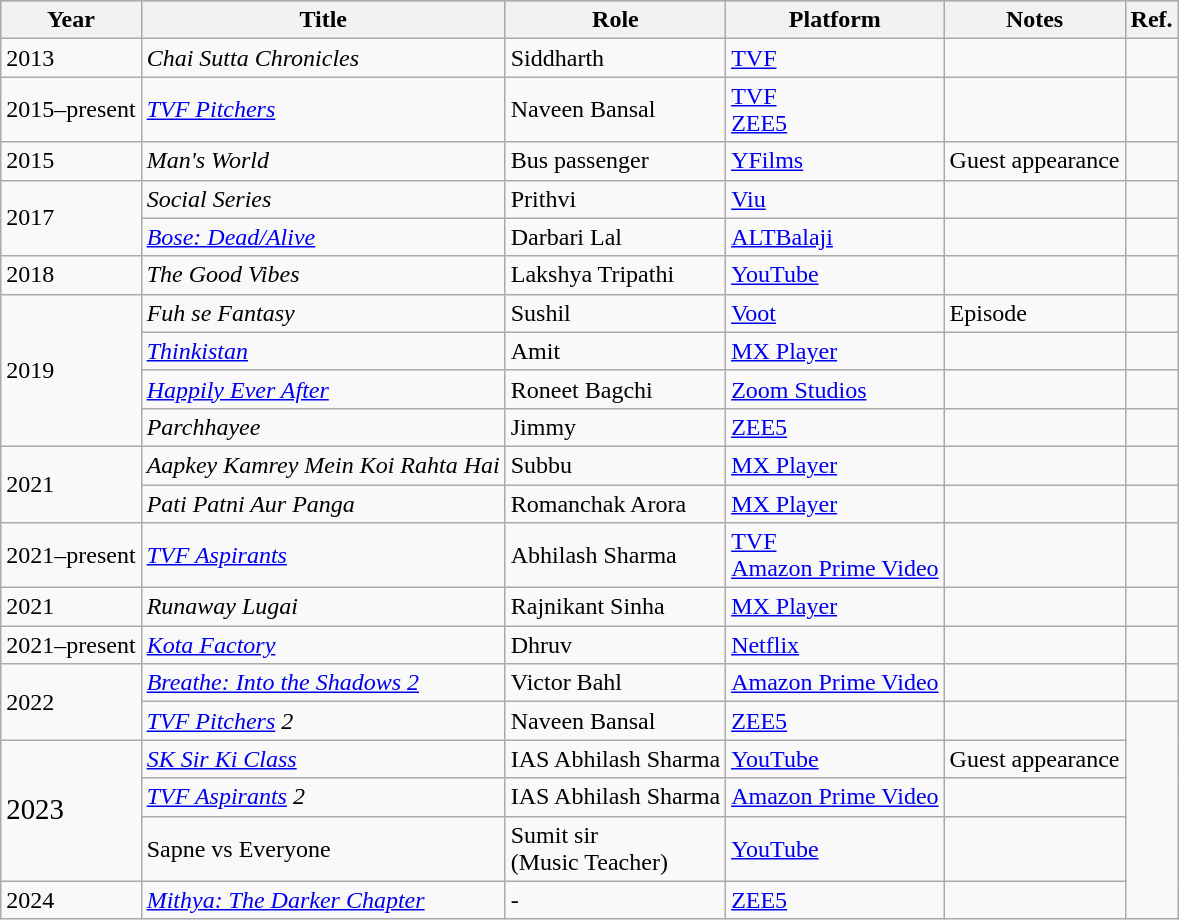<table class="wikitable sortable plainrowheaders">
<tr style="background:#ccc; text-align:center;">
<th>Year</th>
<th>Title</th>
<th>Role</th>
<th>Platform</th>
<th>Notes</th>
<th>Ref.</th>
</tr>
<tr>
<td>2013</td>
<td><em>Chai Sutta Chronicles</em></td>
<td>Siddharth</td>
<td><a href='#'>TVF</a></td>
<td></td>
</tr>
<tr>
<td>2015–present</td>
<td><em><a href='#'>TVF Pitchers</a></em></td>
<td>Naveen Bansal</td>
<td><a href='#'>TVF</a><br><a href='#'>ZEE5</a></td>
<td></td>
<td></td>
</tr>
<tr>
<td>2015</td>
<td><em>Man's World</em></td>
<td>Bus passenger</td>
<td><a href='#'>YFilms</a></td>
<td>Guest appearance</td>
<td></td>
</tr>
<tr>
<td rowspan="2">2017</td>
<td><em>Social Series</em></td>
<td>Prithvi</td>
<td><a href='#'>Viu</a></td>
<td></td>
<td></td>
</tr>
<tr>
<td><em><a href='#'>Bose: Dead/Alive</a></em></td>
<td>Darbari Lal</td>
<td><a href='#'>ALTBalaji</a></td>
<td></td>
<td></td>
</tr>
<tr>
<td>2018</td>
<td><em>The Good Vibes</em></td>
<td>Lakshya Tripathi</td>
<td><a href='#'>YouTube</a></td>
<td></td>
<td></td>
</tr>
<tr>
<td rowspan="4">2019</td>
<td><em>Fuh se Fantasy</em></td>
<td>Sushil</td>
<td><a href='#'>Voot</a></td>
<td>Episode</td>
<td></td>
</tr>
<tr>
<td><em><a href='#'>Thinkistan</a></em></td>
<td>Amit</td>
<td><a href='#'>MX Player</a></td>
<td></td>
<td></td>
</tr>
<tr>
<td><em><a href='#'>Happily Ever After</a></em></td>
<td>Roneet Bagchi</td>
<td><a href='#'>Zoom Studios</a></td>
<td></td>
<td></td>
</tr>
<tr>
<td><em>Parchhayee</em></td>
<td>Jimmy</td>
<td><a href='#'>ZEE5</a></td>
<td></td>
<td></td>
</tr>
<tr>
<td rowspan="2">2021</td>
<td><em>Aapkey Kamrey Mein Koi Rahta Hai</em></td>
<td>Subbu</td>
<td><a href='#'>MX Player</a></td>
<td></td>
<td></td>
</tr>
<tr>
<td><em>Pati Patni Aur Panga</em></td>
<td>Romanchak Arora</td>
<td><a href='#'>MX Player</a></td>
<td></td>
<td></td>
</tr>
<tr>
<td>2021–present</td>
<td><em><a href='#'>TVF Aspirants</a></em></td>
<td>Abhilash Sharma</td>
<td><a href='#'>TVF</a><br><a href='#'>Amazon Prime Video</a></td>
<td></td>
<td></td>
</tr>
<tr>
<td>2021</td>
<td><em>Runaway Lugai</em></td>
<td>Rajnikant Sinha</td>
<td><a href='#'>MX Player</a></td>
<td></td>
</tr>
<tr>
<td>2021–present</td>
<td><em><a href='#'>Kota Factory</a></em></td>
<td>Dhruv</td>
<td><a href='#'>Netflix</a></td>
<td></td>
<td></td>
</tr>
<tr>
<td rowspan="2">2022</td>
<td><em><a href='#'>Breathe: Into the Shadows 2</a></em></td>
<td>Victor Bahl</td>
<td><a href='#'>Amazon Prime Video</a></td>
<td></td>
<td></td>
</tr>
<tr>
<td><em><a href='#'>TVF Pitchers</a> 2</em></td>
<td>Naveen Bansal</td>
<td><a href='#'>ZEE5</a></td>
<td></td>
</tr>
<tr>
<td rowspan="3"><big>2023</big></td>
<td><em><a href='#'>SK Sir Ki Class</a></em></td>
<td>IAS Abhilash Sharma</td>
<td><a href='#'>YouTube</a></td>
<td>Guest appearance</td>
</tr>
<tr>
<td><em><a href='#'>TVF Aspirants</a> 2</em></td>
<td>IAS Abhilash Sharma</td>
<td><a href='#'>Amazon Prime Video</a></td>
<td></td>
</tr>
<tr>
<td>Sapne vs Everyone</td>
<td>Sumit sir<br>(Music Teacher)</td>
<td><a href='#'>YouTube</a></td>
<td></td>
</tr>
<tr>
<td>2024</td>
<td><em><a href='#'>Mithya: The Darker Chapter</a></em></td>
<td>-</td>
<td><a href='#'>ZEE5</a></td>
<td></td>
</tr>
</table>
